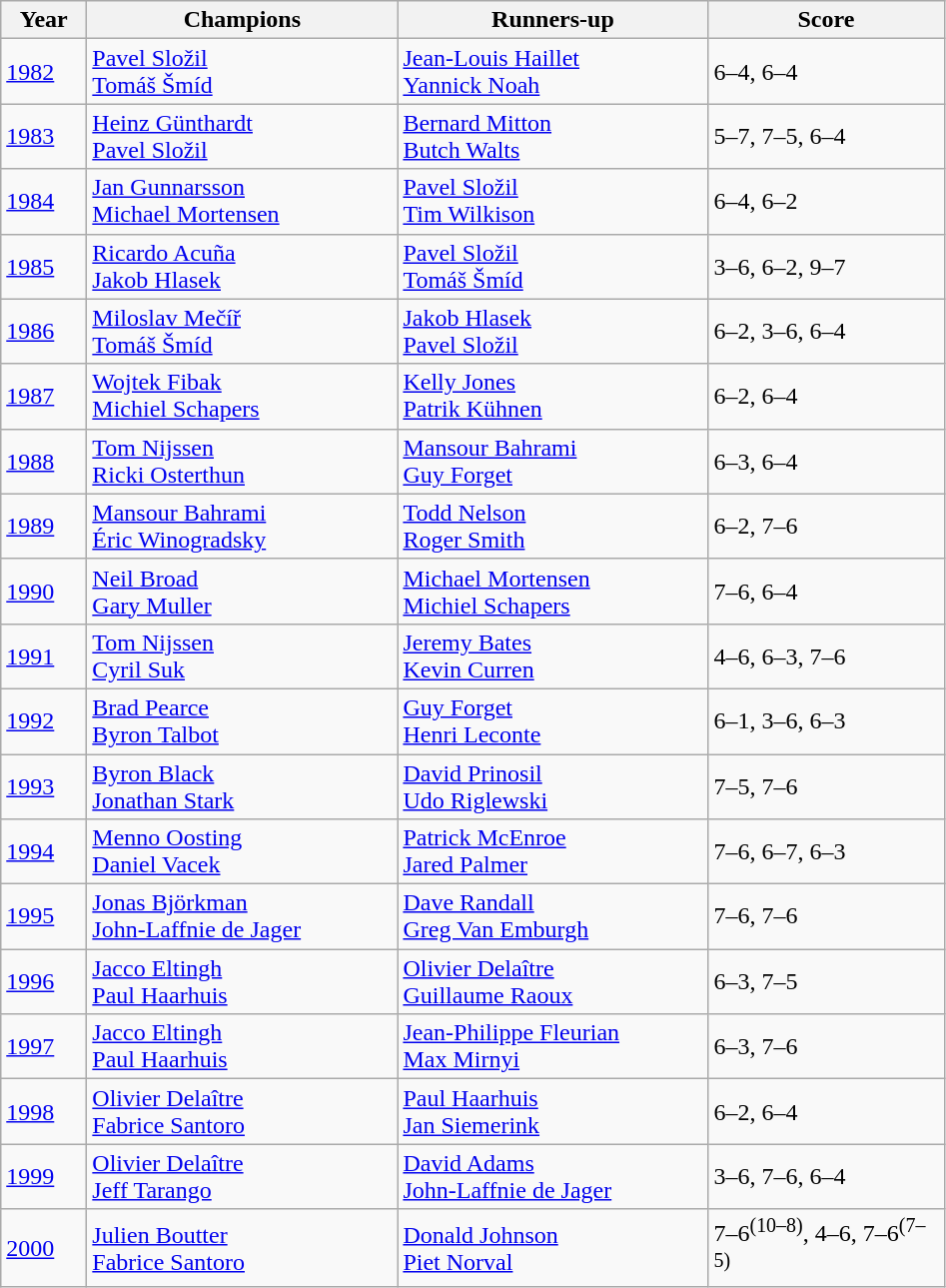<table class="wikitable">
<tr>
<th style="width:50px">Year</th>
<th style="width:200px">Champions</th>
<th style="width:200px">Runners-up</th>
<th style="width:150px" class="unsortable">Score</th>
</tr>
<tr>
<td><a href='#'>1982</a></td>
<td> <a href='#'>Pavel Složil</a> <br>  <a href='#'>Tomáš Šmíd</a></td>
<td> <a href='#'>Jean-Louis Haillet</a> <br>  <a href='#'>Yannick Noah</a></td>
<td>6–4, 6–4</td>
</tr>
<tr>
<td><a href='#'>1983</a></td>
<td> <a href='#'>Heinz Günthardt</a> <br>  <a href='#'>Pavel Složil</a></td>
<td> <a href='#'>Bernard Mitton</a> <br>  <a href='#'>Butch Walts</a></td>
<td>5–7, 7–5, 6–4</td>
</tr>
<tr>
<td><a href='#'>1984</a></td>
<td> <a href='#'>Jan Gunnarsson</a> <br>  <a href='#'>Michael Mortensen</a></td>
<td> <a href='#'>Pavel Složil</a> <br>  <a href='#'>Tim Wilkison</a></td>
<td>6–4, 6–2</td>
</tr>
<tr>
<td><a href='#'>1985</a></td>
<td> <a href='#'>Ricardo Acuña</a> <br>  <a href='#'>Jakob Hlasek</a></td>
<td> <a href='#'>Pavel Složil</a> <br>  <a href='#'>Tomáš Šmíd</a></td>
<td>3–6, 6–2, 9–7</td>
</tr>
<tr>
<td><a href='#'>1986</a></td>
<td> <a href='#'>Miloslav Mečíř</a> <br>  <a href='#'>Tomáš Šmíd</a></td>
<td> <a href='#'>Jakob Hlasek</a> <br>  <a href='#'>Pavel Složil</a></td>
<td>6–2, 3–6, 6–4</td>
</tr>
<tr>
<td><a href='#'>1987</a></td>
<td> <a href='#'>Wojtek Fibak</a> <br>  <a href='#'>Michiel Schapers</a></td>
<td> <a href='#'>Kelly Jones</a> <br>  <a href='#'>Patrik Kühnen</a></td>
<td>6–2, 6–4</td>
</tr>
<tr>
<td><a href='#'>1988</a></td>
<td> <a href='#'>Tom Nijssen</a> <br>  <a href='#'>Ricki Osterthun</a></td>
<td> <a href='#'>Mansour Bahrami</a> <br>  <a href='#'>Guy Forget</a></td>
<td>6–3, 6–4</td>
</tr>
<tr>
<td><a href='#'>1989</a></td>
<td> <a href='#'>Mansour Bahrami</a> <br>  <a href='#'>Éric Winogradsky</a></td>
<td> <a href='#'>Todd Nelson</a> <br>  <a href='#'>Roger Smith</a></td>
<td>6–2, 7–6</td>
</tr>
<tr>
<td><a href='#'>1990</a></td>
<td> <a href='#'>Neil Broad</a> <br>  <a href='#'>Gary Muller</a></td>
<td> <a href='#'>Michael Mortensen</a> <br>  <a href='#'>Michiel Schapers</a></td>
<td>7–6, 6–4</td>
</tr>
<tr>
<td><a href='#'>1991</a></td>
<td> <a href='#'>Tom Nijssen</a> <br>  <a href='#'>Cyril Suk</a></td>
<td> <a href='#'>Jeremy Bates</a> <br>  <a href='#'>Kevin Curren</a></td>
<td>4–6, 6–3, 7–6</td>
</tr>
<tr>
<td><a href='#'>1992</a></td>
<td> <a href='#'>Brad Pearce</a> <br>  <a href='#'>Byron Talbot</a></td>
<td> <a href='#'>Guy Forget</a> <br>  <a href='#'>Henri Leconte</a></td>
<td>6–1, 3–6, 6–3</td>
</tr>
<tr>
<td><a href='#'>1993</a></td>
<td> <a href='#'>Byron Black</a> <br>  <a href='#'>Jonathan Stark</a></td>
<td> <a href='#'>David Prinosil</a> <br>  <a href='#'>Udo Riglewski</a></td>
<td>7–5, 7–6</td>
</tr>
<tr>
<td><a href='#'>1994</a></td>
<td> <a href='#'>Menno Oosting</a> <br>  <a href='#'>Daniel Vacek</a></td>
<td> <a href='#'>Patrick McEnroe</a> <br>  <a href='#'>Jared Palmer</a></td>
<td>7–6, 6–7, 6–3</td>
</tr>
<tr>
<td><a href='#'>1995</a></td>
<td> <a href='#'>Jonas Björkman</a> <br>  <a href='#'>John-Laffnie de Jager</a></td>
<td> <a href='#'>Dave Randall</a> <br>  <a href='#'>Greg Van Emburgh</a></td>
<td>7–6, 7–6</td>
</tr>
<tr>
<td><a href='#'>1996</a></td>
<td> <a href='#'>Jacco Eltingh</a> <br>  <a href='#'>Paul Haarhuis</a></td>
<td> <a href='#'>Olivier Delaître</a> <br>  <a href='#'>Guillaume Raoux</a></td>
<td>6–3, 7–5</td>
</tr>
<tr>
<td><a href='#'>1997</a></td>
<td> <a href='#'>Jacco Eltingh</a> <br>  <a href='#'>Paul Haarhuis</a></td>
<td> <a href='#'>Jean-Philippe Fleurian</a> <br>  <a href='#'>Max Mirnyi</a></td>
<td>6–3, 7–6</td>
</tr>
<tr>
<td><a href='#'>1998</a></td>
<td> <a href='#'>Olivier Delaître</a> <br>  <a href='#'>Fabrice Santoro</a></td>
<td> <a href='#'>Paul Haarhuis</a> <br>  <a href='#'>Jan Siemerink</a></td>
<td>6–2, 6–4</td>
</tr>
<tr>
<td><a href='#'>1999</a></td>
<td> <a href='#'>Olivier Delaître</a> <br>  <a href='#'>Jeff Tarango</a></td>
<td> <a href='#'>David Adams</a> <br>  <a href='#'>John-Laffnie de Jager</a></td>
<td>3–6, 7–6, 6–4</td>
</tr>
<tr>
<td><a href='#'>2000</a></td>
<td> <a href='#'>Julien Boutter</a> <br>  <a href='#'>Fabrice Santoro</a></td>
<td> <a href='#'>Donald Johnson</a> <br>  <a href='#'>Piet Norval</a></td>
<td>7–6<sup>(10–8)</sup>, 4–6, 7–6<sup>(7–5)</sup></td>
</tr>
</table>
